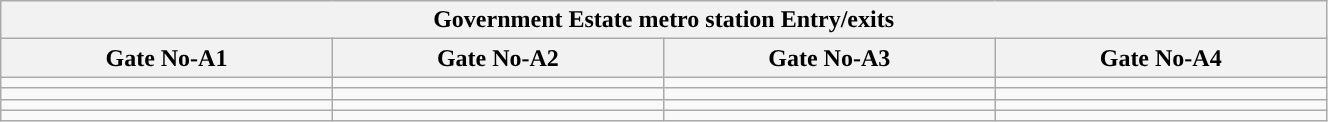<table class="wikitable" style="text-align: center;" width="70%">
<tr>
<th align="center" colspan="5" style="background:#"><span><strong>Government Estate metro station Entry/exits </strong></span></th>
</tr>
<tr>
<th style="width:5%;">Gate No-A1</th>
<th style="width:5%;">Gate No-A2</th>
<th style="width:5%;">Gate No-A3</th>
<th style="width:5%;">Gate No-A4</th>
</tr>
<tr>
<td></td>
<td></td>
<td></td>
<td></td>
</tr>
<tr>
<td></td>
<td></td>
<td></td>
<td></td>
</tr>
<tr>
<td></td>
<td></td>
<td></td>
<td></td>
</tr>
<tr>
<td></td>
<td></td>
<td></td>
<td></td>
</tr>
</table>
